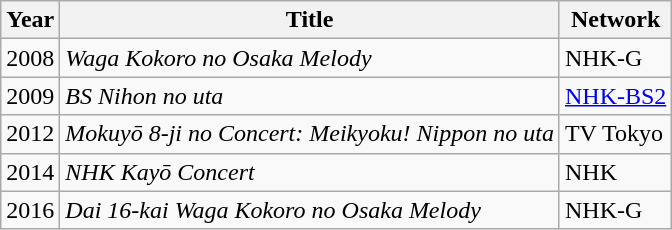<table class="wikitable">
<tr>
<th>Year</th>
<th>Title</th>
<th>Network</th>
</tr>
<tr>
<td>2008</td>
<td><em>Waga Kokoro no Osaka Melody</em></td>
<td>NHK-G</td>
</tr>
<tr>
<td>2009</td>
<td><em>BS Nihon no uta</em></td>
<td><a href='#'>NHK-BS2</a></td>
</tr>
<tr>
<td>2012</td>
<td><em>Mokuyō 8-ji no Concert: Meikyoku! Nippon no uta</em></td>
<td>TV Tokyo</td>
</tr>
<tr>
<td>2014</td>
<td><em>NHK Kayō Concert</em></td>
<td>NHK</td>
</tr>
<tr>
<td>2016</td>
<td><em>Dai 16-kai Waga Kokoro no Osaka Melody</em></td>
<td>NHK-G</td>
</tr>
</table>
